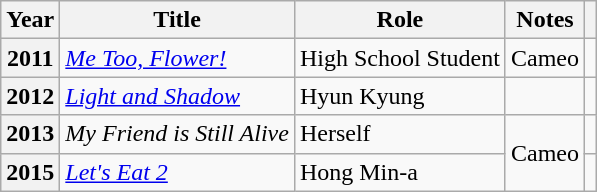<table class="wikitable plainrowheaders sortable">
<tr>
<th scope="col">Year</th>
<th scope="col">Title</th>
<th scope="col">Role</th>
<th scope="col">Notes</th>
<th scope="col" class="unsortable"></th>
</tr>
<tr>
<th scope="row">2011</th>
<td><em><a href='#'>Me Too, Flower!</a></em></td>
<td>High School Student</td>
<td>Cameo</td>
<td style="text-align:center"></td>
</tr>
<tr>
<th scope="row">2012</th>
<td><em><a href='#'>Light and Shadow</a></em></td>
<td>Hyun Kyung</td>
<td></td>
<td style="text-align:center"></td>
</tr>
<tr>
<th scope="row">2013</th>
<td><em>My Friend is Still Alive</em></td>
<td>Herself</td>
<td rowspan="2">Cameo</td>
<td style="text-align:center"></td>
</tr>
<tr>
<th scope="row">2015</th>
<td><em><a href='#'>Let's Eat 2</a></em></td>
<td>Hong Min-a</td>
<td style="text-align:center"></td>
</tr>
</table>
